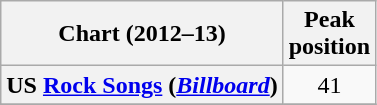<table class="wikitable sortable plainrowheaders">
<tr>
<th>Chart (2012–13)</th>
<th>Peak<br>position</th>
</tr>
<tr>
<th scope="row">US <a href='#'>Rock Songs</a> (<em><a href='#'>Billboard</a></em>)</th>
<td style="text-align:center;">41</td>
</tr>
<tr>
</tr>
</table>
